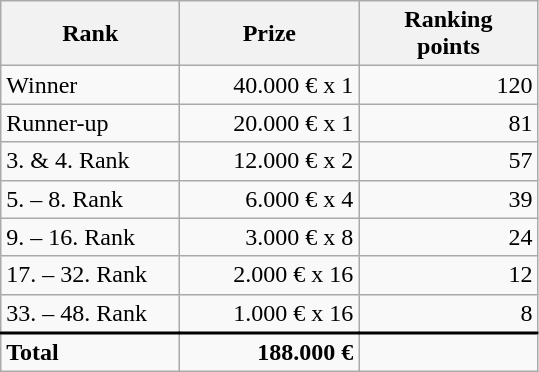<table class="wikitable" border="1"  style="text-align:right">
<tr>
<th style="width:7em">Rank</th>
<th style="width:7em">Prize</th>
<th style="width:7em">Ranking <br>points</th>
</tr>
<tr>
<td style="text-align:left">Winner</td>
<td>40.000 €  x 1</td>
<td>120</td>
</tr>
<tr>
<td style="text-align:left">Runner-up</td>
<td>20.000 € x 1</td>
<td>81</td>
</tr>
<tr>
<td style="text-align:left">3. & 4. Rank</td>
<td>12.000 € x 2</td>
<td>57</td>
</tr>
<tr>
<td style="text-align:left">5. – 8. Rank</td>
<td>6.000 € x 4</td>
<td>39</td>
</tr>
<tr>
<td style="text-align:left">9. – 16. Rank</td>
<td>3.000 € x 8</td>
<td>24</td>
</tr>
<tr>
<td style="text-align:left">17. – 32. Rank</td>
<td>2.000 € x 16</td>
<td>12</td>
</tr>
<tr>
<td style="text-align:left">33. – 48. Rank</td>
<td>1.000 € x 16</td>
<td>8</td>
</tr>
<tr style="border-top: 2pt black solid">
<td style="text-align:left"><strong>Total</strong></td>
<td><strong>188.000 €</strong></td>
<td></td>
</tr>
</table>
